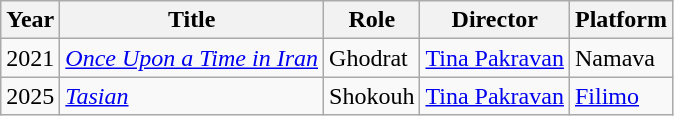<table class="wikitable sortable">
<tr>
<th>Year</th>
<th>Title</th>
<th>Role</th>
<th>Director</th>
<th>Platform</th>
</tr>
<tr>
<td>2021</td>
<td><em><a href='#'>Once Upon a Time in Iran</a></em></td>
<td>Ghodrat</td>
<td><a href='#'>Tina Pakravan</a></td>
<td>Namava</td>
</tr>
<tr>
<td>2025</td>
<td><em><a href='#'>Tasian</a></em></td>
<td>Shokouh</td>
<td><a href='#'>Tina Pakravan</a></td>
<td><a href='#'>Filimo</a></td>
</tr>
</table>
